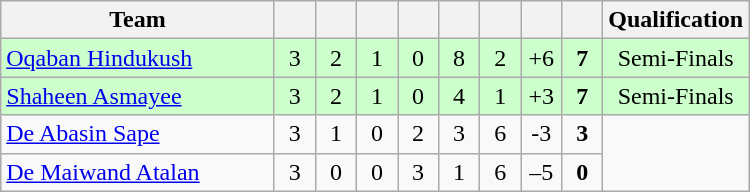<table class="wikitable" style="text-align:center">
<tr>
<th width="175">Team</th>
<th width="20"></th>
<th width="20"></th>
<th width="20"></th>
<th width="20"></th>
<th width="20"></th>
<th width="20"></th>
<th width="20"></th>
<th width="20"></th>
<th width="20">Qualification</th>
</tr>
<tr bgcolor="#ccffcc">
<td align=left><a href='#'>Oqaban Hindukush</a></td>
<td>3</td>
<td>2</td>
<td>1</td>
<td>0</td>
<td>8</td>
<td>2</td>
<td>+6</td>
<td><strong>7</strong></td>
<td>Semi-Finals</td>
</tr>
<tr bgcolor="#ccffcc">
<td align=left><a href='#'>Shaheen Asmayee</a></td>
<td>3</td>
<td>2</td>
<td>1</td>
<td>0</td>
<td>4</td>
<td>1</td>
<td>+3</td>
<td><strong>7</strong></td>
<td>Semi-Finals</td>
</tr>
<tr>
<td align=left><a href='#'>De Abasin Sape</a></td>
<td>3</td>
<td>1</td>
<td>0</td>
<td>2</td>
<td>3</td>
<td>6</td>
<td>-3</td>
<td><strong>3</strong></td>
</tr>
<tr>
<td align=left><a href='#'>De Maiwand Atalan</a></td>
<td>3</td>
<td>0</td>
<td>0</td>
<td>3</td>
<td>1</td>
<td>6</td>
<td>–5</td>
<td><strong>0</strong></td>
</tr>
</table>
